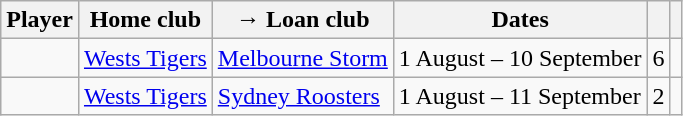<table class="wikitable sortable">
<tr>
<th>Player</th>
<th>Home club</th>
<th>→ Loan club</th>
<th>Dates</th>
<th></th>
<th></th>
</tr>
<tr>
<td></td>
<td> <a href='#'>Wests Tigers</a></td>
<td> <a href='#'>Melbourne Storm</a></td>
<td>1 August – 10 September<br></td>
<td>6</td>
<td></td>
</tr>
<tr>
<td></td>
<td> <a href='#'>Wests Tigers</a></td>
<td> <a href='#'>Sydney Roosters</a></td>
<td>1 August – 11 September<br></td>
<td>2</td>
<td></td>
</tr>
</table>
